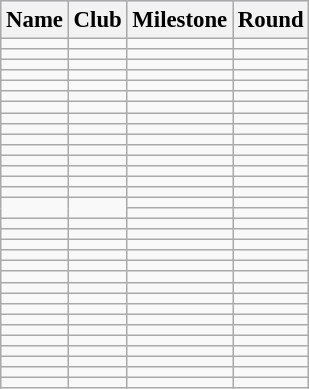<table class="wikitable sortable" style="text-align:left; font-size:95%;">
<tr style="background:#C1D8FF;">
<th>Name</th>
<th>Club</th>
<th>Milestone</th>
<th>Round</th>
</tr>
<tr>
<td></td>
<td></td>
<td></td>
<td></td>
</tr>
<tr>
<td></td>
<td></td>
<td></td>
<td></td>
</tr>
<tr>
<td></td>
<td></td>
<td></td>
<td></td>
</tr>
<tr>
<td></td>
<td></td>
<td></td>
<td></td>
</tr>
<tr>
<td></td>
<td></td>
<td></td>
<td></td>
</tr>
<tr>
<td></td>
<td></td>
<td></td>
<td></td>
</tr>
<tr>
<td></td>
<td></td>
<td></td>
<td></td>
</tr>
<tr>
<td></td>
<td></td>
<td></td>
<td></td>
</tr>
<tr>
<td></td>
<td></td>
<td></td>
<td></td>
</tr>
<tr>
<td></td>
<td></td>
<td></td>
<td></td>
</tr>
<tr>
<td></td>
<td></td>
<td></td>
<td></td>
</tr>
<tr>
<td></td>
<td></td>
<td></td>
<td></td>
</tr>
<tr>
<td></td>
<td></td>
<td></td>
<td></td>
</tr>
<tr>
<td></td>
<td></td>
<td></td>
<td></td>
</tr>
<tr>
<td></td>
<td></td>
<td></td>
<td></td>
</tr>
<tr>
<td rowspan=2></td>
<td rowspan=2></td>
<td></td>
<td></td>
</tr>
<tr>
<td></td>
<td></td>
</tr>
<tr>
<td></td>
<td></td>
<td></td>
<td></td>
</tr>
<tr>
<td></td>
<td></td>
<td></td>
<td></td>
</tr>
<tr>
<td></td>
<td></td>
<td></td>
<td></td>
</tr>
<tr>
<td></td>
<td></td>
<td></td>
<td></td>
</tr>
<tr>
<td></td>
<td></td>
<td></td>
<td></td>
</tr>
<tr>
<td></td>
<td></td>
<td></td>
<td></td>
</tr>
<tr>
<td></td>
<td></td>
<td></td>
<td></td>
</tr>
<tr>
<td></td>
<td></td>
<td></td>
<td></td>
</tr>
<tr>
<td></td>
<td></td>
<td></td>
<td></td>
</tr>
<tr>
<td></td>
<td></td>
<td></td>
<td></td>
</tr>
<tr>
<td></td>
<td></td>
<td></td>
<td></td>
</tr>
<tr>
<td></td>
<td></td>
<td></td>
<td></td>
</tr>
<tr>
<td></td>
<td></td>
<td></td>
<td></td>
</tr>
<tr>
<td></td>
<td></td>
<td></td>
<td></td>
</tr>
<tr>
<td></td>
<td></td>
<td></td>
<td></td>
</tr>
<tr>
<td></td>
<td></td>
<td></td>
<td></td>
</tr>
</table>
